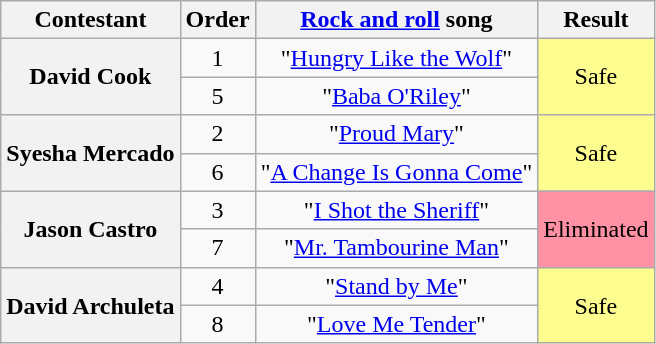<table class="wikitable unsortable" style="text-align:center;">
<tr>
<th scope="col">Contestant</th>
<th scope="col">Order</th>
<th scope="col"><a href='#'>Rock and roll</a> song</th>
<th scope="col">Result</th>
</tr>
<tr>
<th scope="row" rowspan="2">David Cook</th>
<td>1</td>
<td>"<a href='#'>Hungry Like the Wolf</a>"</td>
<td rowspan="2" style="background:#FDFC8F">Safe</td>
</tr>
<tr>
<td>5</td>
<td>"<a href='#'>Baba O'Riley</a>"</td>
</tr>
<tr>
<th scope="row" rowspan="2">Syesha Mercado</th>
<td>2</td>
<td>"<a href='#'>Proud Mary</a>"</td>
<td rowspan="2" style="background:#FDFC8F">Safe</td>
</tr>
<tr>
<td>6</td>
<td>"<a href='#'>A Change Is Gonna Come</a>"</td>
</tr>
<tr>
<th scope="row" rowspan="2">Jason Castro</th>
<td>3</td>
<td>"<a href='#'>I Shot the Sheriff</a>"</td>
<td rowspan="2" bgcolor="FF91A4">Eliminated</td>
</tr>
<tr>
<td>7</td>
<td>"<a href='#'>Mr. Tambourine Man</a>"</td>
</tr>
<tr>
<th scope="row" rowspan="2">David Archuleta</th>
<td>4</td>
<td>"<a href='#'>Stand by Me</a>"</td>
<td rowspan="2" style="background:#FDFC8F">Safe</td>
</tr>
<tr>
<td>8</td>
<td>"<a href='#'>Love Me Tender</a>"</td>
</tr>
</table>
